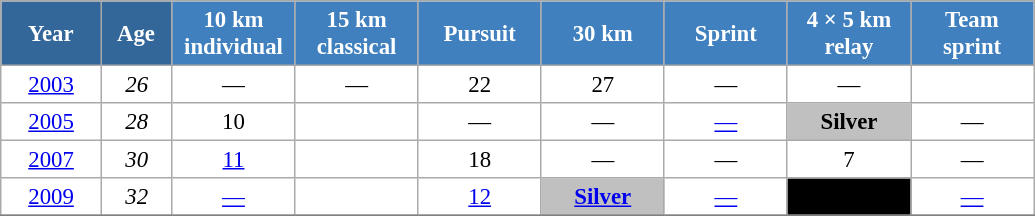<table class="wikitable" style="font-size:95%; text-align:center; border:grey solid 1px; border-collapse:collapse; background:#ffffff;">
<tr>
<th style="background-color:#369; color:white; width:60px;"> Year </th>
<th style="background-color:#369; color:white; width:40px;"> Age </th>
<th style="background-color:#4180be; color:white; width:75px;"> 10 km <br> individual </th>
<th style="background-color:#4180be; color:white; width:75px;"> 15 km <br> classical </th>
<th style="background-color:#4180be; color:white; width:75px;"> Pursuit </th>
<th style="background-color:#4180be; color:white; width:75px;"> 30 km </th>
<th style="background-color:#4180be; color:white; width:75px;"> Sprint </th>
<th style="background-color:#4180be; color:white; width:75px;"> 4 × 5 km <br> relay </th>
<th style="background-color:#4180be; color:white; width:75px;"> Team <br> sprint </th>
</tr>
<tr>
<td><a href='#'>2003</a></td>
<td><em>26</em></td>
<td>—</td>
<td>—</td>
<td>22</td>
<td>27</td>
<td>—</td>
<td>—</td>
<td></td>
</tr>
<tr>
<td><a href='#'>2005</a></td>
<td><em>28</em></td>
<td>10</td>
<td></td>
<td>—</td>
<td>—</td>
<td><a href='#'>—</a></td>
<td bgcolor=silver><strong>Silver</strong></td>
<td>—</td>
</tr>
<tr>
<td><a href='#'>2007</a></td>
<td><em>30</em></td>
<td><a href='#'>11</a></td>
<td></td>
<td>18</td>
<td>—</td>
<td>—</td>
<td>7</td>
<td>—</td>
</tr>
<tr>
<td><a href='#'>2009</a></td>
<td><em>32</em></td>
<td><a href='#'>—</a></td>
<td></td>
<td><a href='#'>12</a></td>
<td bgcolor=silver><a href='#'><strong>Silver</strong></a></td>
<td><a href='#'>—</a></td>
<td style="background:#000; color:#fff;"><a href='#'><span></span></a></td>
<td><a href='#'>—</a></td>
</tr>
<tr>
</tr>
</table>
